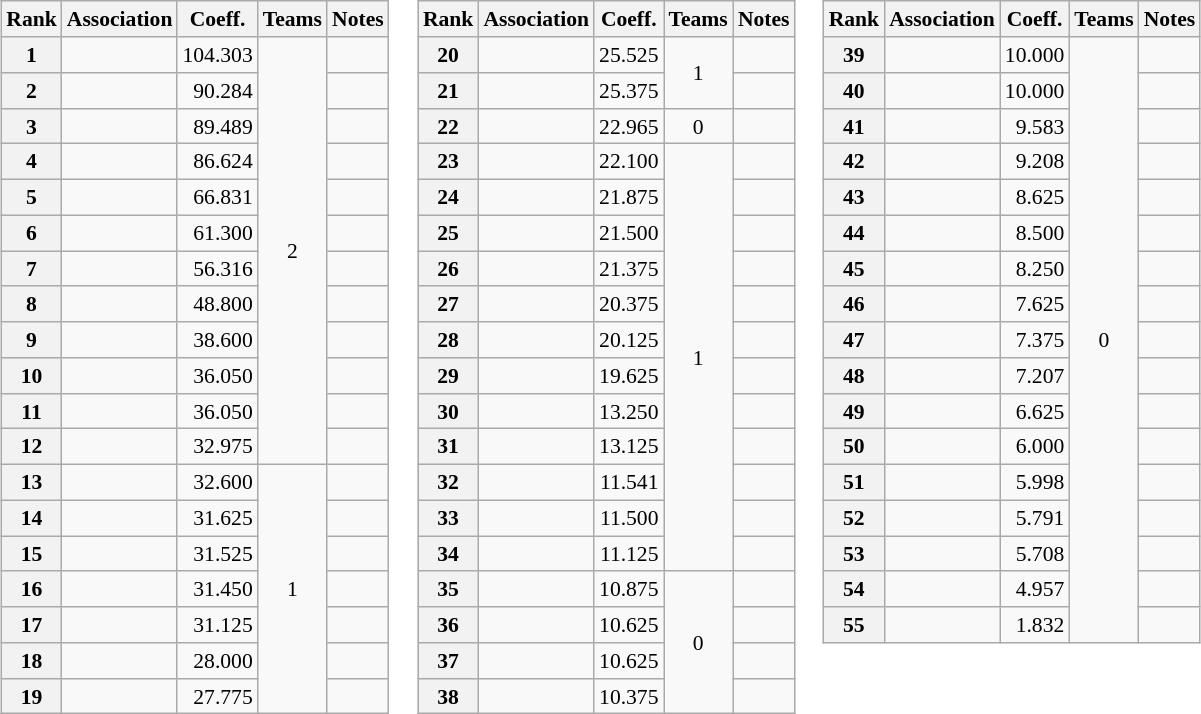<table>
<tr valign=top style="font-size:90%">
<td><br><table class="wikitable">
<tr>
<th>Rank</th>
<th>Association</th>
<th>Coeff.</th>
<th>Teams</th>
<th>Notes</th>
</tr>
<tr>
<th>1</th>
<td></td>
<td align=right>104.303</td>
<td align=center rowspan=12>2</td>
<td></td>
</tr>
<tr>
<th>2</th>
<td></td>
<td align=right>90.284</td>
<td></td>
</tr>
<tr>
<th>3</th>
<td></td>
<td align=right>89.489</td>
<td></td>
</tr>
<tr>
<th>4</th>
<td></td>
<td align=right>86.624</td>
<td></td>
</tr>
<tr>
<th>5</th>
<td></td>
<td align=right>66.831</td>
<td></td>
</tr>
<tr>
<th>6</th>
<td></td>
<td align=right>61.300</td>
<td></td>
</tr>
<tr>
<th>7</th>
<td></td>
<td align=right>56.316</td>
<td></td>
</tr>
<tr>
<th>8</th>
<td></td>
<td align=right>48.800</td>
<td></td>
</tr>
<tr>
<th>9</th>
<td></td>
<td align=right>38.600</td>
<td></td>
</tr>
<tr>
<th>10</th>
<td></td>
<td align=right>36.050</td>
<td></td>
</tr>
<tr>
<th>11</th>
<td></td>
<td align=right>36.050</td>
<td></td>
</tr>
<tr>
<th>12</th>
<td></td>
<td align=right>32.975</td>
<td></td>
</tr>
<tr>
<th>13</th>
<td></td>
<td align=right>32.600</td>
<td align=center rowspan=7>1</td>
<td></td>
</tr>
<tr>
<th>14</th>
<td></td>
<td align=right>31.625</td>
<td></td>
</tr>
<tr>
<th>15</th>
<td></td>
<td align=right>31.525</td>
<td></td>
</tr>
<tr>
<th>16</th>
<td></td>
<td align=right>31.450</td>
<td></td>
</tr>
<tr>
<th>17</th>
<td></td>
<td align=right>31.125</td>
<td></td>
</tr>
<tr>
<th>18</th>
<td></td>
<td align=right>28.000</td>
<td></td>
</tr>
<tr>
<th>19</th>
<td></td>
<td align=right>27.775</td>
<td></td>
</tr>
</table>
</td>
<td><br><table class="wikitable">
<tr>
<th>Rank</th>
<th>Association</th>
<th>Coeff.</th>
<th>Teams</th>
<th>Notes</th>
</tr>
<tr>
<th>20</th>
<td></td>
<td align=right>25.525</td>
<td align=center rowspan=2>1</td>
<td></td>
</tr>
<tr>
<th>21</th>
<td></td>
<td align=right>25.375</td>
<td></td>
</tr>
<tr>
<th>22</th>
<td></td>
<td align=right>22.965</td>
<td align=center rowspan=1>0</td>
<td></td>
</tr>
<tr>
<th>23</th>
<td></td>
<td align=right>22.100</td>
<td align=center rowspan=12>1</td>
<td></td>
</tr>
<tr>
<th>24</th>
<td></td>
<td align=right>21.875</td>
<td></td>
</tr>
<tr>
<th>25</th>
<td></td>
<td align=right>21.500</td>
<td></td>
</tr>
<tr>
<th>26</th>
<td></td>
<td align=right>21.375</td>
<td></td>
</tr>
<tr>
<th>27</th>
<td></td>
<td align=right>20.375</td>
<td></td>
</tr>
<tr>
<th>28</th>
<td></td>
<td align=right>20.125</td>
<td></td>
</tr>
<tr>
<th>29</th>
<td></td>
<td align=right>19.625</td>
<td></td>
</tr>
<tr>
<th>30</th>
<td></td>
<td align=right>13.250</td>
<td></td>
</tr>
<tr>
<th>31</th>
<td></td>
<td align=right>13.125</td>
<td></td>
</tr>
<tr>
<th>32</th>
<td></td>
<td align=right>11.541</td>
<td></td>
</tr>
<tr>
<th>33</th>
<td></td>
<td align=right>11.500</td>
<td></td>
</tr>
<tr>
<th>34</th>
<td></td>
<td align=right>11.125</td>
<td></td>
</tr>
<tr>
<th>35</th>
<td></td>
<td align=right>10.875</td>
<td align=center rowspan=4>0</td>
<td></td>
</tr>
<tr>
<th>36</th>
<td></td>
<td align=right>10.625</td>
<td></td>
</tr>
<tr>
<th>37</th>
<td></td>
<td align=right>10.625</td>
<td></td>
</tr>
<tr>
<th>38</th>
<td></td>
<td align=right>10.375</td>
<td></td>
</tr>
</table>
</td>
<td><br><table class="wikitable">
<tr>
<th>Rank</th>
<th>Association</th>
<th>Coeff.</th>
<th>Teams</th>
<th>Notes</th>
</tr>
<tr>
<th>39</th>
<td></td>
<td align=right>10.000</td>
<td align=center rowspan=17>0</td>
<td></td>
</tr>
<tr>
<th>40</th>
<td></td>
<td align=right>10.000</td>
<td></td>
</tr>
<tr>
<th>41</th>
<td></td>
<td align=right>9.583</td>
<td></td>
</tr>
<tr>
<th>42</th>
<td></td>
<td align=right>9.208</td>
<td></td>
</tr>
<tr>
<th>43</th>
<td></td>
<td align=right>8.625</td>
<td></td>
</tr>
<tr>
<th>44</th>
<td></td>
<td align=right>8.500</td>
<td></td>
</tr>
<tr>
<th>45</th>
<td></td>
<td align=right>8.250</td>
<td></td>
</tr>
<tr>
<th>46</th>
<td></td>
<td align=right>7.625</td>
<td></td>
</tr>
<tr>
<th>47</th>
<td></td>
<td align=right>7.375</td>
<td></td>
</tr>
<tr>
<th>48</th>
<td></td>
<td align=right>7.207</td>
<td></td>
</tr>
<tr>
<th>49</th>
<td></td>
<td align=right>6.625</td>
<td></td>
</tr>
<tr>
<th>50</th>
<td></td>
<td align=right>6.000</td>
<td></td>
</tr>
<tr>
<th>51</th>
<td></td>
<td align=right>5.998</td>
<td></td>
</tr>
<tr>
<th>52</th>
<td></td>
<td align=right>5.791</td>
<td></td>
</tr>
<tr>
<th>53</th>
<td></td>
<td align=right>5.708</td>
<td></td>
</tr>
<tr>
<th>54</th>
<td></td>
<td align=right>4.957</td>
<td></td>
</tr>
<tr>
<th>55</th>
<td></td>
<td align=right>1.832</td>
<td></td>
</tr>
</table>
</td>
</tr>
</table>
